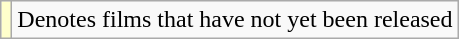<table class="wikitable">
<tr>
<td style="background:#ffc;"></td>
<td>Denotes films that have not yet been released</td>
</tr>
</table>
